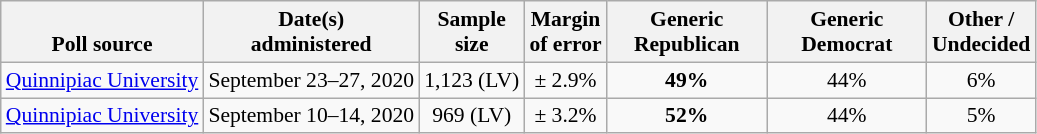<table class="wikitable" style="font-size:90%;text-align:center;">
<tr valign=bottom>
<th>Poll source</th>
<th>Date(s)<br>administered</th>
<th>Sample<br>size</th>
<th>Margin<br>of error</th>
<th style="width:100px;">Generic<br>Republican</th>
<th style="width:100px;">Generic<br>Democrat</th>
<th>Other /<br>Undecided</th>
</tr>
<tr>
<td style="text-align:left;"><a href='#'>Quinnipiac University</a></td>
<td>September 23–27, 2020</td>
<td>1,123 (LV)</td>
<td>± 2.9%</td>
<td><strong>49%</strong></td>
<td>44%</td>
<td>6%</td>
</tr>
<tr>
<td style="text-align:left;"><a href='#'>Quinnipiac University</a></td>
<td>September 10–14, 2020</td>
<td>969 (LV)</td>
<td>± 3.2%</td>
<td><strong>52%</strong></td>
<td>44%</td>
<td>5%</td>
</tr>
</table>
